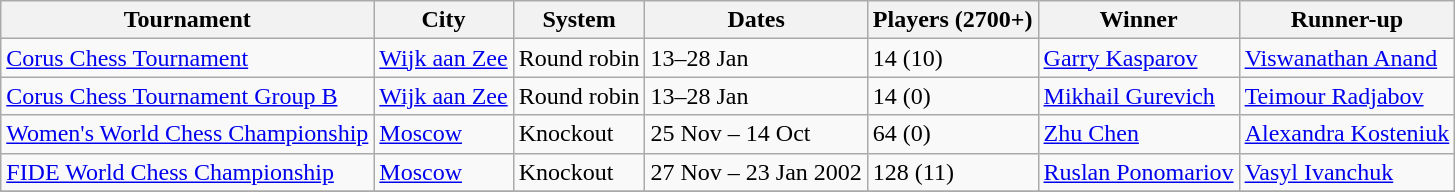<table class="wikitable">
<tr>
<th>Tournament</th>
<th>City</th>
<th>System</th>
<th>Dates</th>
<th>Players (2700+)</th>
<th>Winner</th>
<th>Runner-up</th>
</tr>
<tr>
<td><a href='#'>Corus Chess Tournament</a></td>
<td> <a href='#'>Wijk aan Zee</a></td>
<td>Round robin</td>
<td>13–28 Jan</td>
<td>14 (10)</td>
<td> <a href='#'>Garry Kasparov</a></td>
<td> <a href='#'>Viswanathan Anand </a></td>
</tr>
<tr>
<td><a href='#'>Corus Chess Tournament Group B</a></td>
<td> <a href='#'>Wijk aan Zee</a></td>
<td>Round robin</td>
<td>13–28 Jan</td>
<td>14 (0)</td>
<td> <a href='#'>Mikhail Gurevich</a></td>
<td> <a href='#'>Teimour Radjabov</a></td>
</tr>
<tr>
<td><a href='#'>Women's World Chess Championship</a></td>
<td> <a href='#'>Moscow</a></td>
<td>Knockout</td>
<td>25 Nov – 14 Oct</td>
<td>64 (0)</td>
<td> <a href='#'>Zhu Chen</a></td>
<td> <a href='#'>Alexandra Kosteniuk</a></td>
</tr>
<tr>
<td><a href='#'>FIDE World Chess Championship</a></td>
<td> <a href='#'>Moscow</a></td>
<td>Knockout</td>
<td>27 Nov – 23 Jan 2002</td>
<td>128 (11)</td>
<td> <a href='#'>Ruslan Ponomariov</a></td>
<td> <a href='#'>Vasyl Ivanchuk</a></td>
</tr>
<tr>
</tr>
</table>
